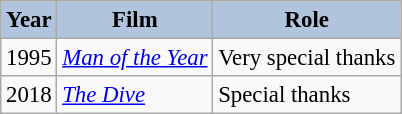<table class="wikitable" style="font-size:95%;">
<tr>
<th style="background:#B0C4DE;">Year</th>
<th style="background:#B0C4DE;">Film</th>
<th style="background:#B0C4DE;">Role</th>
</tr>
<tr>
<td>1995</td>
<td><em><a href='#'>Man of the Year</a></em></td>
<td>Very special thanks</td>
</tr>
<tr>
<td>2018</td>
<td><em><a href='#'>The Dive</a></em></td>
<td>Special thanks</td>
</tr>
</table>
